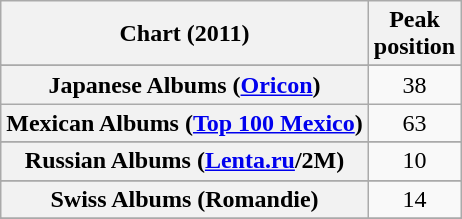<table class="wikitable plainrowheaders sortable">
<tr>
<th>Chart (2011)</th>
<th>Peak<br>position</th>
</tr>
<tr>
</tr>
<tr>
</tr>
<tr>
</tr>
<tr>
</tr>
<tr>
</tr>
<tr>
</tr>
<tr>
</tr>
<tr>
</tr>
<tr>
</tr>
<tr>
</tr>
<tr>
</tr>
<tr>
<th scope="row">Japanese Albums (<a href='#'>Oricon</a>)</th>
<td align="center">38</td>
</tr>
<tr>
<th scope="row">Mexican Albums (<a href='#'>Top 100 Mexico</a>)</th>
<td align="center">63</td>
</tr>
<tr>
</tr>
<tr>
<th scope="row">Russian Albums (<a href='#'>Lenta.ru</a>/2M)</th>
<td style="text-align:center;">10</td>
</tr>
<tr>
</tr>
<tr>
</tr>
<tr>
</tr>
<tr>
</tr>
<tr>
<th scope="row">Swiss Albums (Romandie)</th>
<td style="text-align:center;">14</td>
</tr>
<tr>
</tr>
<tr>
</tr>
<tr>
</tr>
<tr>
</tr>
<tr>
</tr>
<tr>
</tr>
<tr>
</tr>
</table>
